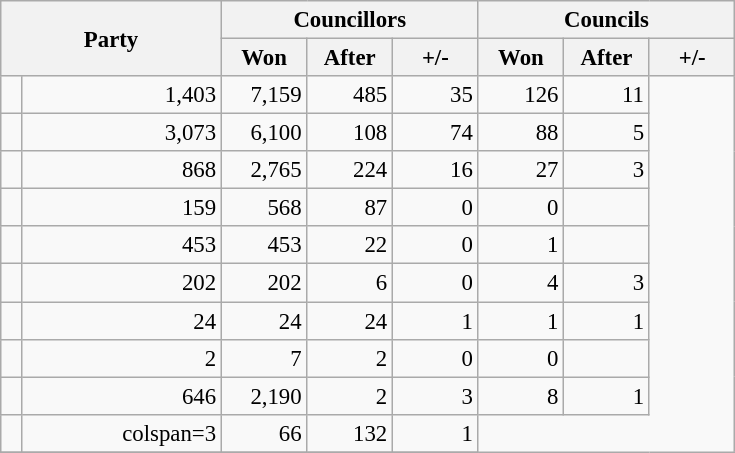<table id="results" class="wikitable" style="text-align:right; font-size:95%;">
<tr>
<th colspan="2" rowspan="2" style="width:140px;">Party</th>
<th colspan="3">Councillors</th>
<th colspan="3">Councils</th>
</tr>
<tr>
<th style="width:50px;">Won</th>
<th style="width:50px;">After</th>
<th style="width:50px;">+/-</th>
<th style="width:50px;">Won</th>
<th style="width:50px;">After</th>
<th style="width:50px;">+/-</th>
</tr>
<tr>
<td></td>
<td>1,403</td>
<td>7,159</td>
<td>485</td>
<td>35</td>
<td>126</td>
<td>11</td>
</tr>
<tr>
<td></td>
<td>3,073</td>
<td>6,100</td>
<td>108</td>
<td>74</td>
<td>88</td>
<td>5</td>
</tr>
<tr>
<td></td>
<td>868</td>
<td>2,765</td>
<td>224</td>
<td>16</td>
<td>27</td>
<td>3</td>
</tr>
<tr>
<td></td>
<td>159</td>
<td>568</td>
<td>87</td>
<td>0</td>
<td>0</td>
<td></td>
</tr>
<tr>
<td></td>
<td>453</td>
<td>453</td>
<td>22</td>
<td>0</td>
<td>1</td>
<td></td>
</tr>
<tr>
<td></td>
<td>202</td>
<td>202</td>
<td>6</td>
<td>0</td>
<td>4</td>
<td>3</td>
</tr>
<tr>
<td></td>
<td>24</td>
<td>24</td>
<td>24</td>
<td>1</td>
<td>1</td>
<td>1</td>
</tr>
<tr>
<td></td>
<td>2</td>
<td>7</td>
<td>2</td>
<td>0</td>
<td>0</td>
<td></td>
</tr>
<tr>
<td></td>
<td>646</td>
<td>2,190</td>
<td>2</td>
<td>3</td>
<td>8</td>
<td>1</td>
</tr>
<tr>
<td></td>
<td>colspan=3 </td>
<td>66</td>
<td>132</td>
<td>1</td>
</tr>
<tr>
</tr>
</table>
